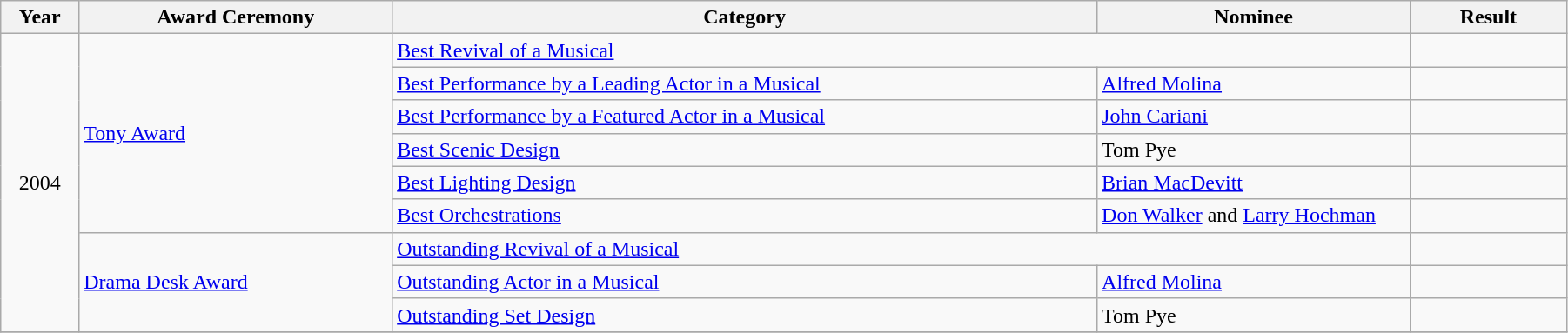<table class="wikitable" width="95%">
<tr>
<th width="5%">Year</th>
<th width="20%">Award Ceremony</th>
<th width="45%">Category</th>
<th width="20%">Nominee</th>
<th width="10%">Result</th>
</tr>
<tr>
<td rowspan="9" align="center">2004</td>
<td rowspan="6"><a href='#'>Tony Award</a></td>
<td colspan="2"><a href='#'>Best Revival of a Musical</a></td>
<td></td>
</tr>
<tr>
<td><a href='#'>Best Performance by a Leading Actor in a Musical</a></td>
<td><a href='#'>Alfred Molina</a></td>
<td></td>
</tr>
<tr>
<td><a href='#'>Best Performance by a Featured Actor in a Musical</a></td>
<td><a href='#'>John Cariani</a></td>
<td></td>
</tr>
<tr>
<td><a href='#'>Best Scenic Design</a></td>
<td>Tom Pye</td>
<td></td>
</tr>
<tr>
<td><a href='#'>Best Lighting Design</a></td>
<td><a href='#'>Brian MacDevitt</a></td>
<td></td>
</tr>
<tr>
<td><a href='#'>Best Orchestrations</a></td>
<td><a href='#'>Don Walker</a> and <a href='#'>Larry Hochman</a></td>
<td></td>
</tr>
<tr>
<td rowspan="3"><a href='#'>Drama Desk Award</a></td>
<td colspan="2"><a href='#'>Outstanding Revival of a Musical</a></td>
<td></td>
</tr>
<tr>
<td><a href='#'>Outstanding Actor in a Musical</a></td>
<td><a href='#'>Alfred Molina</a></td>
<td></td>
</tr>
<tr>
<td><a href='#'>Outstanding Set Design</a></td>
<td>Tom Pye</td>
<td></td>
</tr>
<tr>
</tr>
</table>
